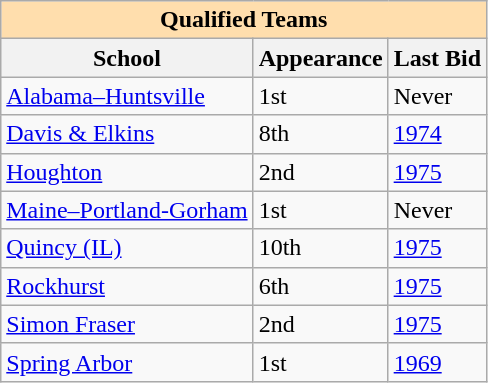<table class="wikitable">
<tr>
<th colspan="5" style="background:#ffdead;">Qualified Teams</th>
</tr>
<tr>
<th>School</th>
<th>Appearance</th>
<th>Last Bid</th>
</tr>
<tr>
<td><a href='#'>Alabama–Huntsville</a></td>
<td>1st</td>
<td>Never</td>
</tr>
<tr>
<td><a href='#'>Davis & Elkins</a></td>
<td>8th</td>
<td><a href='#'>1974</a></td>
</tr>
<tr>
<td><a href='#'>Houghton</a></td>
<td>2nd</td>
<td><a href='#'>1975</a></td>
</tr>
<tr>
<td><a href='#'>Maine–Portland-Gorham</a></td>
<td>1st</td>
<td>Never</td>
</tr>
<tr>
<td><a href='#'>Quincy (IL)</a></td>
<td>10th</td>
<td><a href='#'>1975</a></td>
</tr>
<tr>
<td><a href='#'>Rockhurst</a></td>
<td>6th</td>
<td><a href='#'>1975</a></td>
</tr>
<tr>
<td><a href='#'>Simon Fraser</a></td>
<td>2nd</td>
<td><a href='#'>1975</a></td>
</tr>
<tr>
<td><a href='#'>Spring Arbor</a></td>
<td>1st</td>
<td><a href='#'>1969</a></td>
</tr>
</table>
